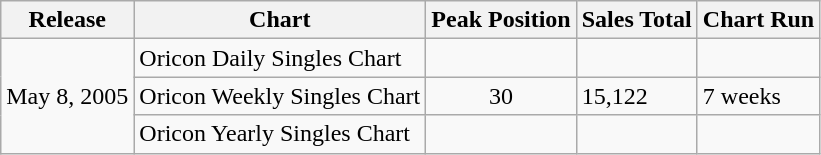<table class="wikitable">
<tr>
<th>Release</th>
<th>Chart</th>
<th>Peak Position</th>
<th>Sales Total</th>
<th>Chart Run</th>
</tr>
<tr>
<td rowspan="3">May 8, 2005</td>
<td>Oricon Daily Singles Chart</td>
<td></td>
<td></td>
<td></td>
</tr>
<tr>
<td>Oricon Weekly Singles Chart</td>
<td align="center">30</td>
<td>15,122</td>
<td>7 weeks</td>
</tr>
<tr>
<td>Oricon Yearly Singles Chart</td>
<td align="center"></td>
<td></td>
<td></td>
</tr>
</table>
